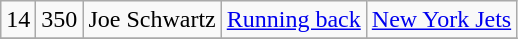<table class="wikitable" style="text-align:center">
<tr>
<td>14</td>
<td>350</td>
<td>Joe Schwartz</td>
<td><a href='#'>Running back</a></td>
<td><a href='#'>New York Jets</a></td>
</tr>
<tr>
</tr>
</table>
